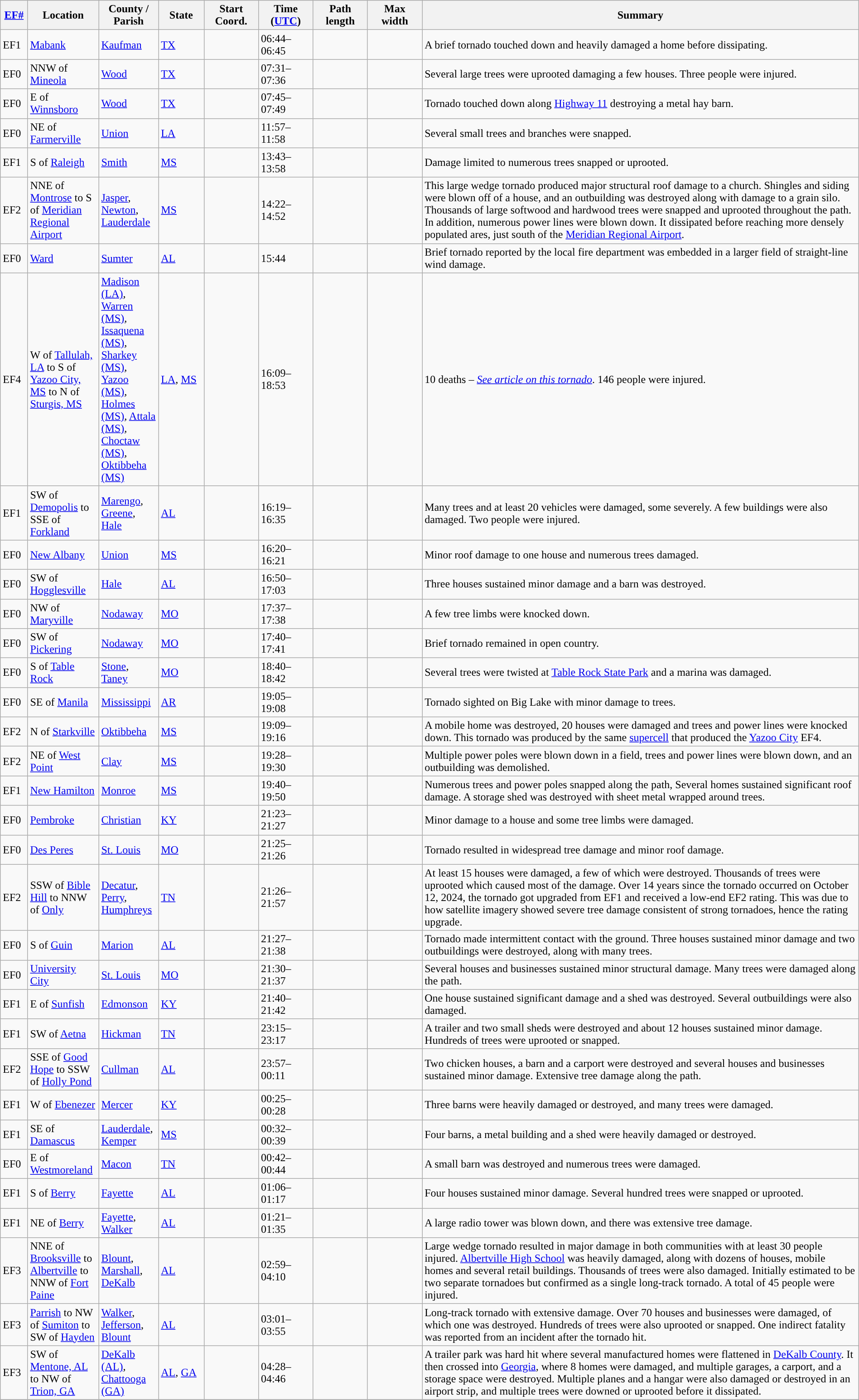<table class="wikitable sortable" style="width:100%;">
<tr>
<th scope="col" width="3%" align="center"><a href='#'>EF#</a></th>
<th scope="col" width="7%" align="center" class="unsortable">Location</th>
<th scope="col" width="6%" align="center" class="unsortable">County / Parish</th>
<th scope="col" width="5%" align="center">State</th>
<th scope="col" width="6%" align="center">Start Coord.</th>
<th scope="col" width="6%" align="center">Time (<a href='#'>UTC</a>)</th>
<th scope="col" width="6%" align="center">Path length</th>
<th scope="col" width="6%" align="center">Max width</th>
<th scope="col" width="48%" class="unsortable" align="center">Summary</th>
</tr>
<tr>
<td>EF1</td>
<td><a href='#'>Mabank</a></td>
<td><a href='#'>Kaufman</a></td>
<td><a href='#'>TX</a></td>
<td></td>
<td>06:44–06:45</td>
<td></td>
<td></td>
<td>A brief tornado touched down and heavily damaged a home before dissipating.</td>
</tr>
<tr>
<td>EF0</td>
<td>NNW of <a href='#'>Mineola</a></td>
<td><a href='#'>Wood</a></td>
<td><a href='#'>TX</a></td>
<td></td>
<td>07:31–07:36</td>
<td></td>
<td></td>
<td>Several large trees were uprooted damaging a few houses. Three people were injured.</td>
</tr>
<tr>
<td>EF0</td>
<td>E of <a href='#'>Winnsboro</a></td>
<td><a href='#'>Wood</a></td>
<td><a href='#'>TX</a></td>
<td></td>
<td>07:45–07:49</td>
<td></td>
<td></td>
<td>Tornado touched down along <a href='#'>Highway 11</a> destroying a metal hay barn.</td>
</tr>
<tr>
<td>EF0</td>
<td>NE of <a href='#'>Farmerville</a></td>
<td><a href='#'>Union</a></td>
<td><a href='#'>LA</a></td>
<td></td>
<td>11:57–11:58</td>
<td></td>
<td></td>
<td>Several small trees and branches were snapped.</td>
</tr>
<tr>
<td>EF1</td>
<td>S of <a href='#'>Raleigh</a></td>
<td><a href='#'>Smith</a></td>
<td><a href='#'>MS</a></td>
<td></td>
<td>13:43–13:58</td>
<td></td>
<td></td>
<td>Damage limited to numerous trees snapped or uprooted.</td>
</tr>
<tr>
<td>EF2</td>
<td>NNE of <a href='#'>Montrose</a> to S of <a href='#'>Meridian Regional Airport</a></td>
<td><a href='#'>Jasper</a>, <a href='#'>Newton</a>, <a href='#'>Lauderdale</a></td>
<td><a href='#'>MS</a></td>
<td></td>
<td>14:22–14:52</td>
<td></td>
<td></td>
<td>This large wedge tornado produced major structural roof damage to a church. Shingles and siding were blown off of a house, and an outbuilding was destroyed along with damage to a grain silo. Thousands of large softwood and hardwood trees were snapped and uprooted throughout the path. In addition, numerous power lines were blown down. It dissipated before reaching more densely populated ares, just south of the <a href='#'>Meridian Regional Airport</a>.</td>
</tr>
<tr>
<td>EF0</td>
<td><a href='#'>Ward</a></td>
<td><a href='#'>Sumter</a></td>
<td><a href='#'>AL</a></td>
<td></td>
<td>15:44</td>
<td></td>
<td></td>
<td>Brief tornado reported by the local fire department was embedded in a larger field of straight-line wind damage.</td>
</tr>
<tr>
<td>EF4</td>
<td>W of <a href='#'>Tallulah, LA</a> to S of <a href='#'>Yazoo City, MS</a> to N of <a href='#'>Sturgis, MS</a></td>
<td><a href='#'>Madison (LA)</a>, <a href='#'>Warren (MS)</a>, <a href='#'>Issaquena (MS)</a>, <a href='#'>Sharkey (MS)</a>, <a href='#'>Yazoo (MS)</a>, <a href='#'>Holmes (MS)</a>, <a href='#'>Attala (MS)</a>, <a href='#'>Choctaw (MS)</a>, <a href='#'>Oktibbeha (MS)</a></td>
<td><a href='#'>LA</a>, <a href='#'>MS</a></td>
<td></td>
<td>16:09–18:53</td>
<td></td>
<td></td>
<td>10 deaths – <em><a href='#'>See article on this tornado</a></em>. 146 people were injured.</td>
</tr>
<tr>
<td>EF1</td>
<td>SW of <a href='#'>Demopolis</a> to SSE of <a href='#'>Forkland</a></td>
<td><a href='#'>Marengo</a>, <a href='#'>Greene</a>, <a href='#'>Hale</a></td>
<td><a href='#'>AL</a></td>
<td></td>
<td>16:19–16:35</td>
<td></td>
<td></td>
<td>Many trees and at least 20 vehicles were damaged, some severely. A few buildings were also damaged. Two people were injured.</td>
</tr>
<tr>
<td>EF0</td>
<td><a href='#'>New Albany</a></td>
<td><a href='#'>Union</a></td>
<td><a href='#'>MS</a></td>
<td></td>
<td>16:20–16:21</td>
<td></td>
<td></td>
<td>Minor roof damage to one house and numerous trees damaged.</td>
</tr>
<tr>
<td>EF0</td>
<td>SW of <a href='#'>Hogglesville</a></td>
<td><a href='#'>Hale</a></td>
<td><a href='#'>AL</a></td>
<td></td>
<td>16:50–17:03</td>
<td></td>
<td></td>
<td>Three houses sustained minor damage and a barn was destroyed.</td>
</tr>
<tr>
<td>EF0</td>
<td>NW of <a href='#'>Maryville</a></td>
<td><a href='#'>Nodaway</a></td>
<td><a href='#'>MO</a></td>
<td></td>
<td>17:37–17:38</td>
<td></td>
<td></td>
<td>A few tree limbs were knocked down.</td>
</tr>
<tr>
<td>EF0</td>
<td>SW of <a href='#'>Pickering</a></td>
<td><a href='#'>Nodaway</a></td>
<td><a href='#'>MO</a></td>
<td></td>
<td>17:40–17:41</td>
<td></td>
<td></td>
<td>Brief tornado remained in open country.</td>
</tr>
<tr>
<td>EF0</td>
<td>S of <a href='#'>Table Rock</a></td>
<td><a href='#'>Stone</a>, <a href='#'>Taney</a></td>
<td><a href='#'>MO</a></td>
<td></td>
<td>18:40–18:42</td>
<td></td>
<td></td>
<td>Several trees were twisted at <a href='#'>Table Rock State Park</a> and a marina was damaged.</td>
</tr>
<tr>
<td>EF0</td>
<td>SE of <a href='#'>Manila</a></td>
<td><a href='#'>Mississippi</a></td>
<td><a href='#'>AR</a></td>
<td></td>
<td>19:05–19:08</td>
<td></td>
<td></td>
<td>Tornado sighted on Big Lake with minor damage to trees.</td>
</tr>
<tr>
<td>EF2</td>
<td>N of <a href='#'>Starkville</a></td>
<td><a href='#'>Oktibbeha</a></td>
<td><a href='#'>MS</a></td>
<td></td>
<td>19:09–19:16</td>
<td></td>
<td></td>
<td>A mobile home was destroyed, 20 houses were damaged and trees and power lines were knocked down. This tornado was produced by the same <a href='#'>supercell</a> that produced the <a href='#'>Yazoo City</a> EF4.</td>
</tr>
<tr>
<td>EF2</td>
<td>NE of <a href='#'>West Point</a></td>
<td><a href='#'>Clay</a></td>
<td><a href='#'>MS</a></td>
<td></td>
<td>19:28–19:30</td>
<td></td>
<td></td>
<td>Multiple power poles were blown down in a field, trees and power lines were blown down, and an outbuilding was demolished.</td>
</tr>
<tr>
<td>EF1</td>
<td><a href='#'>New Hamilton</a></td>
<td><a href='#'>Monroe</a></td>
<td><a href='#'>MS</a></td>
<td></td>
<td>19:40–19:50</td>
<td></td>
<td></td>
<td>Numerous trees and power poles snapped along the path, Several homes sustained significant roof damage. A storage shed was destroyed with sheet metal wrapped around trees.</td>
</tr>
<tr>
<td>EF0</td>
<td><a href='#'>Pembroke</a></td>
<td><a href='#'>Christian</a></td>
<td><a href='#'>KY</a></td>
<td></td>
<td>21:23–21:27</td>
<td></td>
<td></td>
<td>Minor damage to a house and some tree limbs were damaged.</td>
</tr>
<tr>
<td>EF0</td>
<td><a href='#'>Des Peres</a></td>
<td><a href='#'>St. Louis</a></td>
<td><a href='#'>MO</a></td>
<td></td>
<td>21:25–21:26</td>
<td></td>
<td></td>
<td>Tornado resulted in widespread tree damage and minor roof damage.</td>
</tr>
<tr>
<td>EF2</td>
<td>SSW of <a href='#'>Bible Hill</a> to NNW of <a href='#'>Only</a></td>
<td><a href='#'>Decatur</a>, <a href='#'>Perry</a>, <a href='#'>Humphreys</a></td>
<td><a href='#'>TN</a></td>
<td></td>
<td>21:26–21:57</td>
<td></td>
<td></td>
<td>At least 15 houses were damaged, a few of which were destroyed. Thousands of trees were uprooted which caused most of the damage. Over 14 years since the tornado occurred on October 12, 2024, the tornado got upgraded from EF1 and received a low-end EF2 rating. This was due to how satellite imagery showed severe tree damage consistent of strong tornadoes, hence the rating upgrade. </td>
</tr>
<tr>
<td>EF0</td>
<td>S of <a href='#'>Guin</a></td>
<td><a href='#'>Marion</a></td>
<td><a href='#'>AL</a></td>
<td></td>
<td>21:27–21:38</td>
<td></td>
<td></td>
<td>Tornado made intermittent contact with the ground. Three houses sustained minor damage and two outbuildings were destroyed, along with many trees.</td>
</tr>
<tr>
<td>EF0</td>
<td><a href='#'>University City</a></td>
<td><a href='#'>St. Louis</a></td>
<td><a href='#'>MO</a></td>
<td></td>
<td>21:30–21:37</td>
<td></td>
<td></td>
<td>Several houses and businesses sustained minor structural damage. Many trees were damaged along the path.</td>
</tr>
<tr>
<td>EF1</td>
<td>E of <a href='#'>Sunfish</a></td>
<td><a href='#'>Edmonson</a></td>
<td><a href='#'>KY</a></td>
<td></td>
<td>21:40–21:42</td>
<td></td>
<td></td>
<td>One house sustained significant damage and a shed was destroyed. Several outbuildings were also damaged.</td>
</tr>
<tr>
<td>EF1</td>
<td>SW of <a href='#'>Aetna</a></td>
<td><a href='#'>Hickman</a></td>
<td><a href='#'>TN</a></td>
<td></td>
<td>23:15–23:17</td>
<td></td>
<td></td>
<td>A trailer and two small sheds were destroyed and about 12 houses sustained minor damage. Hundreds of trees were uprooted or snapped.</td>
</tr>
<tr>
<td>EF2</td>
<td>SSE of <a href='#'>Good Hope</a> to SSW of <a href='#'>Holly Pond</a></td>
<td><a href='#'>Cullman</a></td>
<td><a href='#'>AL</a></td>
<td></td>
<td>23:57–00:11</td>
<td></td>
<td></td>
<td>Two chicken houses, a barn and a carport were destroyed and several houses and businesses sustained minor damage. Extensive tree damage along the path.</td>
</tr>
<tr>
<td>EF1</td>
<td>W of <a href='#'>Ebenezer</a></td>
<td><a href='#'>Mercer</a></td>
<td><a href='#'>KY</a></td>
<td></td>
<td>00:25–00:28</td>
<td></td>
<td></td>
<td>Three barns were heavily damaged or destroyed, and many trees were damaged.</td>
</tr>
<tr>
<td>EF1</td>
<td>SE of <a href='#'>Damascus</a></td>
<td><a href='#'>Lauderdale</a>, <a href='#'>Kemper</a></td>
<td><a href='#'>MS</a></td>
<td></td>
<td>00:32–00:39</td>
<td></td>
<td></td>
<td>Four barns, a metal building and a shed were heavily damaged or destroyed.</td>
</tr>
<tr>
<td>EF0</td>
<td>E of <a href='#'>Westmoreland</a></td>
<td><a href='#'>Macon</a></td>
<td><a href='#'>TN</a></td>
<td></td>
<td>00:42–00:44</td>
<td></td>
<td></td>
<td>A small barn was destroyed and numerous trees were damaged.</td>
</tr>
<tr>
<td>EF1</td>
<td>S of <a href='#'>Berry</a></td>
<td><a href='#'>Fayette</a></td>
<td><a href='#'>AL</a></td>
<td></td>
<td>01:06–01:17</td>
<td></td>
<td></td>
<td>Four houses sustained minor damage. Several hundred trees were snapped or uprooted.</td>
</tr>
<tr>
<td>EF1</td>
<td>NE of <a href='#'>Berry</a></td>
<td><a href='#'>Fayette</a>, <a href='#'>Walker</a></td>
<td><a href='#'>AL</a></td>
<td></td>
<td>01:21–01:35</td>
<td></td>
<td></td>
<td>A large radio tower was blown down, and there was extensive tree damage.</td>
</tr>
<tr>
<td>EF3</td>
<td>NNE of <a href='#'>Brooksville</a> to <a href='#'>Albertville</a> to NNW of <a href='#'>Fort Paine</a></td>
<td><a href='#'>Blount</a>, <a href='#'>Marshall</a>, <a href='#'>DeKalb</a></td>
<td><a href='#'>AL</a></td>
<td></td>
<td>02:59–04:10</td>
<td></td>
<td></td>
<td>Large wedge tornado resulted in major damage in both communities with at least 30 people injured. <a href='#'>Albertville High School</a> was heavily damaged, along with dozens of houses, mobile homes and several retail buildings. Thousands of trees were also damaged. Initially estimated to be two separate tornadoes but confirmed as a single long-track tornado. A total of 45 people were injured.</td>
</tr>
<tr>
<td>EF3</td>
<td><a href='#'>Parrish</a> to NW of <a href='#'>Sumiton</a> to SW of <a href='#'>Hayden</a></td>
<td><a href='#'>Walker</a>, <a href='#'>Jefferson</a>, <a href='#'>Blount</a></td>
<td><a href='#'>AL</a></td>
<td></td>
<td>03:01–03:55</td>
<td></td>
<td></td>
<td>Long-track tornado with extensive damage. Over 70 houses and businesses were damaged, of which one was destroyed. Hundreds of trees were also uprooted or snapped. One indirect fatality was reported from an incident after the tornado hit.</td>
</tr>
<tr>
<td>EF3</td>
<td>SW of <a href='#'>Mentone, AL</a> to NW of <a href='#'>Trion, GA</a></td>
<td><a href='#'>DeKalb (AL)</a>, <a href='#'>Chattooga (GA)</a></td>
<td><a href='#'>AL</a>, <a href='#'>GA</a></td>
<td></td>
<td>04:28–04:46</td>
<td></td>
<td></td>
<td>A trailer park was hard hit where several manufactured homes were flattened in <a href='#'>DeKalb County</a>. It then crossed into <a href='#'>Georgia</a>, where 8 homes were damaged, and multiple garages, a carport, and a storage space were destroyed. Multiple planes and a hangar were also damaged or destroyed in an airport strip, and multiple trees were downed or uprooted before it dissipated.</td>
</tr>
<tr>
</tr>
</table>
